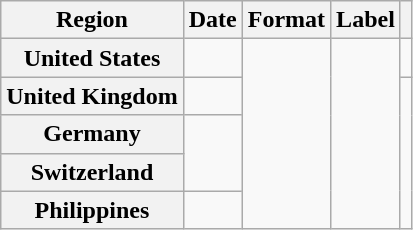<table class="wikitable plainrowheaders">
<tr>
<th scope="col">Region</th>
<th scope="col">Date</th>
<th scope="col">Format</th>
<th scope="col">Label</th>
<th scope="col"></th>
</tr>
<tr>
<th scope="row">United States</th>
<td></td>
<td rowspan="5"></td>
<td rowspan="5"></td>
<td align="center"></td>
</tr>
<tr>
<th scope="row">United Kingdom</th>
<td></td>
</tr>
<tr>
<th scope="row">Germany</th>
<td rowspan="2"></td>
</tr>
<tr>
<th scope="row">Switzerland</th>
</tr>
<tr>
<th scope="row">Philippines</th>
<td></td>
</tr>
</table>
